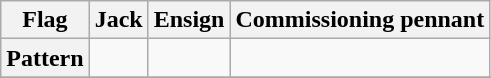<table class="wikitable" style="text-align:center">
<tr>
<th>Flag</th>
<th>Jack</th>
<th>Ensign</th>
<th>Commissioning pennant</th>
</tr>
<tr>
<th>Pattern</th>
<td></td>
<td></td>
<td></td>
</tr>
<tr>
</tr>
</table>
